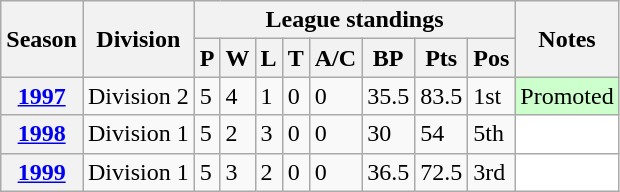<table class="wikitable sortable">
<tr>
<th scope="col" rowspan="2">Season</th>
<th scope="col" rowspan="2">Division</th>
<th scope="col" colspan="8">League standings</th>
<th scope="col" rowspan="2">Notes</th>
</tr>
<tr>
<th scope="col">P</th>
<th scope="col">W</th>
<th scope="col">L</th>
<th scope="col">T</th>
<th scope="col">A/C</th>
<th scope="col">BP</th>
<th scope="col">Pts</th>
<th scope="col">Pos</th>
</tr>
<tr>
<th scope="row"><a href='#'>1997</a></th>
<td>Division 2</td>
<td>5</td>
<td>4</td>
<td>1</td>
<td>0</td>
<td>0</td>
<td>35.5</td>
<td>83.5</td>
<td>1st</td>
<td style="background: #cfc;">Promoted</td>
</tr>
<tr>
<th scope="row"><a href='#'>1998</a></th>
<td>Division 1</td>
<td>5</td>
<td>2</td>
<td>3</td>
<td>0</td>
<td>0</td>
<td>30</td>
<td>54</td>
<td>5th</td>
<td style="background: white;"></td>
</tr>
<tr>
<th scope="row"><a href='#'>1999</a></th>
<td>Division 1</td>
<td>5</td>
<td>3</td>
<td>2</td>
<td>0</td>
<td>0</td>
<td>36.5</td>
<td>72.5</td>
<td>3rd</td>
<td style="background: white;"></td>
</tr>
</table>
